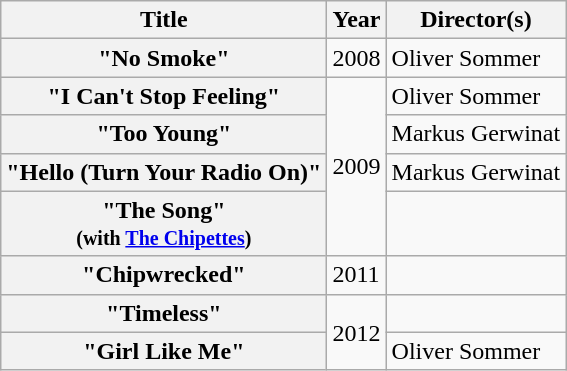<table class="wikitable plainrowheaders" border="1">
<tr>
<th scope="col">Title</th>
<th scope="col">Year</th>
<th scope="col">Director(s)</th>
</tr>
<tr>
<th scope="row">"No Smoke"</th>
<td rowspan="1" style="text-align:center;">2008</td>
<td align="left">Oliver Sommer</td>
</tr>
<tr>
<th scope="row">"I Can't Stop Feeling"</th>
<td rowspan="4">2009</td>
<td align="left">Oliver Sommer</td>
</tr>
<tr>
<th scope="row">"Too Young"</th>
<td align="left">Markus Gerwinat</td>
</tr>
<tr>
<th scope="row">"Hello (Turn Your Radio On)"</th>
<td align="left">Markus Gerwinat</td>
</tr>
<tr>
<th scope="row">"The Song" <br><small>(with <a href='#'>The Chipettes</a>)</small></th>
<td></td>
</tr>
<tr>
<th scope="row">"Chipwrecked"</th>
<td rowspan="1">2011</td>
<td></td>
</tr>
<tr>
<th scope="row">"Timeless"</th>
<td rowspan="2">2012</td>
<td></td>
</tr>
<tr>
<th scope="row">"Girl Like Me"</th>
<td align="left">Oliver Sommer</td>
</tr>
</table>
